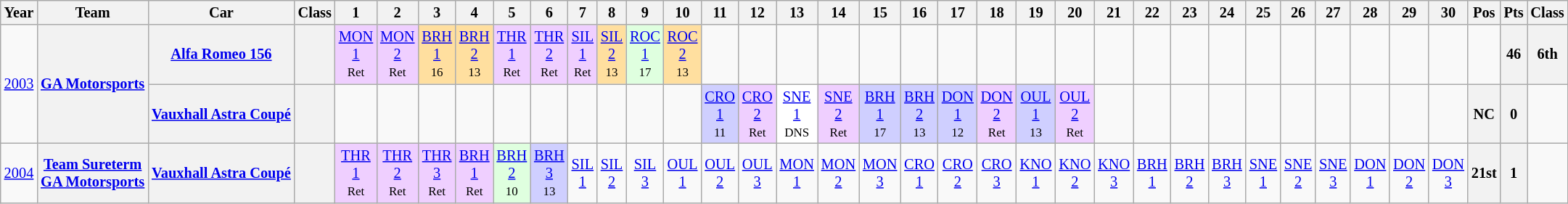<table class="wikitable" style="text-align:center; font-size:85%">
<tr>
<th>Year</th>
<th>Team</th>
<th>Car</th>
<th>Class</th>
<th>1</th>
<th>2</th>
<th>3</th>
<th>4</th>
<th>5</th>
<th>6</th>
<th>7</th>
<th>8</th>
<th>9</th>
<th>10</th>
<th>11</th>
<th>12</th>
<th>13</th>
<th>14</th>
<th>15</th>
<th>16</th>
<th>17</th>
<th>18</th>
<th>19</th>
<th>20</th>
<th>21</th>
<th>22</th>
<th>23</th>
<th>24</th>
<th>25</th>
<th>26</th>
<th>27</th>
<th>28</th>
<th>29</th>
<th>30</th>
<th>Pos</th>
<th>Pts</th>
<th>Class</th>
</tr>
<tr>
<td rowspan=2><a href='#'>2003</a></td>
<th rowspan=2 nowrap><a href='#'>GA Motorsports</a></th>
<th nowrap><a href='#'>Alfa Romeo 156</a></th>
<th><span></span></th>
<td style="background:#EFCFFF;"><a href='#'>MON<br>1</a><br><small>Ret</small></td>
<td style="background:#EFCFFF;"><a href='#'>MON<br>2</a><br><small>Ret</small></td>
<td style="background:#FFDF9F;"><a href='#'>BRH<br>1</a><br><small>16</small></td>
<td style="background:#FFDF9F;"><a href='#'>BRH<br>2</a><br><small>13</small></td>
<td style="background:#EFCFFF;"><a href='#'>THR<br>1</a><br><small>Ret</small></td>
<td style="background:#EFCFFF;"><a href='#'>THR<br>2</a><br><small>Ret</small></td>
<td style="background:#EFCFFF;"><a href='#'>SIL<br>1</a><br><small>Ret</small></td>
<td style="background:#FFDF9F;"><a href='#'>SIL<br>2</a><br><small>13</small></td>
<td style="background:#DFFFDF;"><a href='#'>ROC<br>1</a><br><small>17</small></td>
<td style="background:#FFDF9F;"><a href='#'>ROC<br>2</a><br><small>13</small></td>
<td></td>
<td></td>
<td></td>
<td></td>
<td></td>
<td></td>
<td></td>
<td></td>
<td></td>
<td></td>
<td></td>
<td></td>
<td></td>
<td></td>
<td></td>
<td></td>
<td></td>
<td></td>
<td></td>
<td></td>
<td></td>
<th>46</th>
<th>6th</th>
</tr>
<tr>
<th nowrap><a href='#'>Vauxhall Astra Coupé</a></th>
<th><span></span></th>
<td></td>
<td></td>
<td></td>
<td></td>
<td></td>
<td></td>
<td></td>
<td></td>
<td></td>
<td></td>
<td style="background:#CFCFFF;"><a href='#'>CRO<br>1</a><br><small>11</small></td>
<td style="background:#EFCFFF;"><a href='#'>CRO<br>2</a><br><small>Ret</small></td>
<td style="background:#FFFFFF;"><a href='#'>SNE<br>1</a><br><small>DNS</small></td>
<td style="background:#EFCFFF;"><a href='#'>SNE<br>2</a><br><small>Ret</small></td>
<td style="background:#CFCFFF;"><a href='#'>BRH<br>1</a><br><small>17</small></td>
<td style="background:#CFCFFF;"><a href='#'>BRH<br>2</a><br><small>13</small></td>
<td style="background:#CFCFFF;"><a href='#'>DON<br>1</a><br><small>12</small></td>
<td style="background:#EFCFFF;"><a href='#'>DON<br>2</a><br><small>Ret</small></td>
<td style="background:#CFCFFF;"><a href='#'>OUL<br>1</a><br><small>13</small></td>
<td style="background:#EFCFFF;"><a href='#'>OUL<br>2</a><br><small>Ret</small></td>
<td></td>
<td></td>
<td></td>
<td></td>
<td></td>
<td></td>
<td></td>
<td></td>
<td></td>
<td></td>
<th>NC</th>
<th>0</th>
<td></td>
</tr>
<tr>
<td><a href='#'>2004</a></td>
<th nowrap><a href='#'>Team Sureterm<br>GA Motorsports</a></th>
<th nowrap><a href='#'>Vauxhall Astra Coupé</a></th>
<th></th>
<td style="background:#EFCFFF;"><a href='#'>THR<br>1</a><br><small>Ret</small></td>
<td style="background:#EFCFFF;"><a href='#'>THR<br>2</a><br><small>Ret</small></td>
<td style="background:#EFCFFF;"><a href='#'>THR<br>3</a><br><small>Ret</small></td>
<td style="background:#EFCFFF;"><a href='#'>BRH<br>1</a><br><small>Ret</small></td>
<td style="background:#DFFFDF;"><a href='#'>BRH<br>2</a><br><small>10</small></td>
<td style="background:#CFCFFF;"><a href='#'>BRH<br>3</a><br><small>13</small></td>
<td><a href='#'>SIL<br>1</a></td>
<td><a href='#'>SIL<br>2</a></td>
<td><a href='#'>SIL<br>3</a></td>
<td><a href='#'>OUL<br>1</a></td>
<td><a href='#'>OUL<br>2</a></td>
<td><a href='#'>OUL<br>3</a></td>
<td><a href='#'>MON<br>1</a></td>
<td><a href='#'>MON<br>2</a></td>
<td><a href='#'>MON<br>3</a></td>
<td><a href='#'>CRO<br>1</a></td>
<td><a href='#'>CRO<br>2</a></td>
<td><a href='#'>CRO<br>3</a></td>
<td><a href='#'>KNO<br>1</a></td>
<td><a href='#'>KNO<br>2</a></td>
<td><a href='#'>KNO<br>3</a></td>
<td><a href='#'>BRH<br>1</a></td>
<td><a href='#'>BRH<br>2</a></td>
<td><a href='#'>BRH<br>3</a></td>
<td><a href='#'>SNE<br>1</a></td>
<td><a href='#'>SNE<br>2</a></td>
<td><a href='#'>SNE<br>3</a></td>
<td><a href='#'>DON<br>1</a></td>
<td><a href='#'>DON<br>2</a></td>
<td><a href='#'>DON<br>3</a></td>
<th>21st</th>
<th>1</th>
<td></td>
</tr>
</table>
